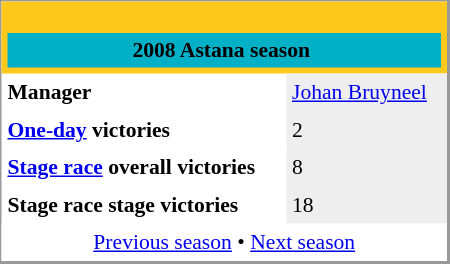<table align="right" cellpadding="4" cellspacing="0" style="margin-left:1em; width:300px; font-size:90%; border:1px solid #999; border-right-width:2px; border-bottom-width:2px; background-color:white;">
<tr>
<th colspan="2" style="background-color:#FFC91C;"><br><table style="background:#00B0C7;text-align:center;width:100%;">
<tr>
<td style="background:#00B0C7;" align="center" width="100%"><span> 2008 Astana season</span></td>
<td padding=15px></td>
</tr>
</table>
</th>
</tr>
<tr>
<td><strong>Manager </strong></td>
<td bgcolor=#EEEEEE><a href='#'>Johan Bruyneel</a></td>
</tr>
<tr>
<td><strong><a href='#'>One-day</a> victories</strong></td>
<td bgcolor=#EEEEEE>2</td>
</tr>
<tr>
<td><strong><a href='#'>Stage race</a> overall victories</strong></td>
<td bgcolor=#EEEEEE>8</td>
</tr>
<tr>
<td><strong>Stage race stage victories</strong></td>
<td bgcolor=#EEEEEE>18</td>
</tr>
<tr>
<td colspan="2" bgcolor="white" align="center"><a href='#'>Previous season</a> • <a href='#'>Next season</a></td>
</tr>
</table>
